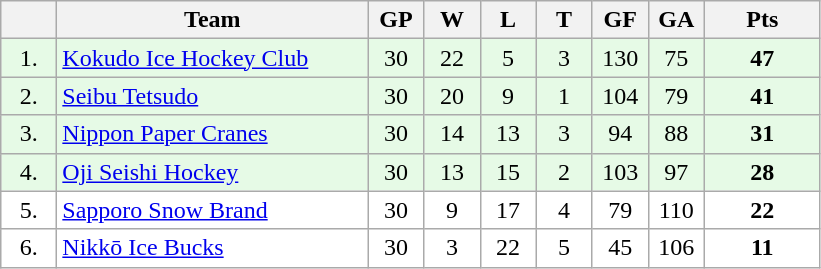<table class="wikitable">
<tr>
<th width="30"></th>
<th width="200">Team</th>
<th width="30">GP</th>
<th width="30">W</th>
<th width="30">L</th>
<th width="30">T</th>
<th width="30">GF</th>
<th width="30">GA</th>
<th width="70">Pts</th>
</tr>
<tr bgcolor="#e6fae6" align="center">
<td>1.</td>
<td align="left"><a href='#'>Kokudo Ice Hockey Club</a></td>
<td>30</td>
<td>22</td>
<td>5</td>
<td>3</td>
<td>130</td>
<td>75</td>
<td><strong>47</strong></td>
</tr>
<tr bgcolor="#e6fae6" align="center">
<td>2.</td>
<td align="left"><a href='#'>Seibu Tetsudo</a></td>
<td>30</td>
<td>20</td>
<td>9</td>
<td>1</td>
<td>104</td>
<td>79</td>
<td><strong>41</strong></td>
</tr>
<tr bgcolor="#e6fae6" align="center">
<td>3.</td>
<td align="left"><a href='#'>Nippon Paper Cranes</a></td>
<td>30</td>
<td>14</td>
<td>13</td>
<td>3</td>
<td>94</td>
<td>88</td>
<td><strong>31</strong></td>
</tr>
<tr bgcolor="#e6fae6" align="center">
<td>4.</td>
<td align="left"><a href='#'>Oji Seishi Hockey</a></td>
<td>30</td>
<td>13</td>
<td>15</td>
<td>2</td>
<td>103</td>
<td>97</td>
<td><strong>28</strong></td>
</tr>
<tr bgcolor="#FFFFFF" align="center">
<td>5.</td>
<td align="left"><a href='#'>Sapporo Snow Brand</a></td>
<td>30</td>
<td>9</td>
<td>17</td>
<td>4</td>
<td>79</td>
<td>110</td>
<td><strong>22</strong></td>
</tr>
<tr bgcolor="#FFFFFF" align="center">
<td>6.</td>
<td align="left"><a href='#'>Nikkō Ice Bucks</a></td>
<td>30</td>
<td>3</td>
<td>22</td>
<td>5</td>
<td>45</td>
<td>106</td>
<td><strong>11</strong></td>
</tr>
</table>
